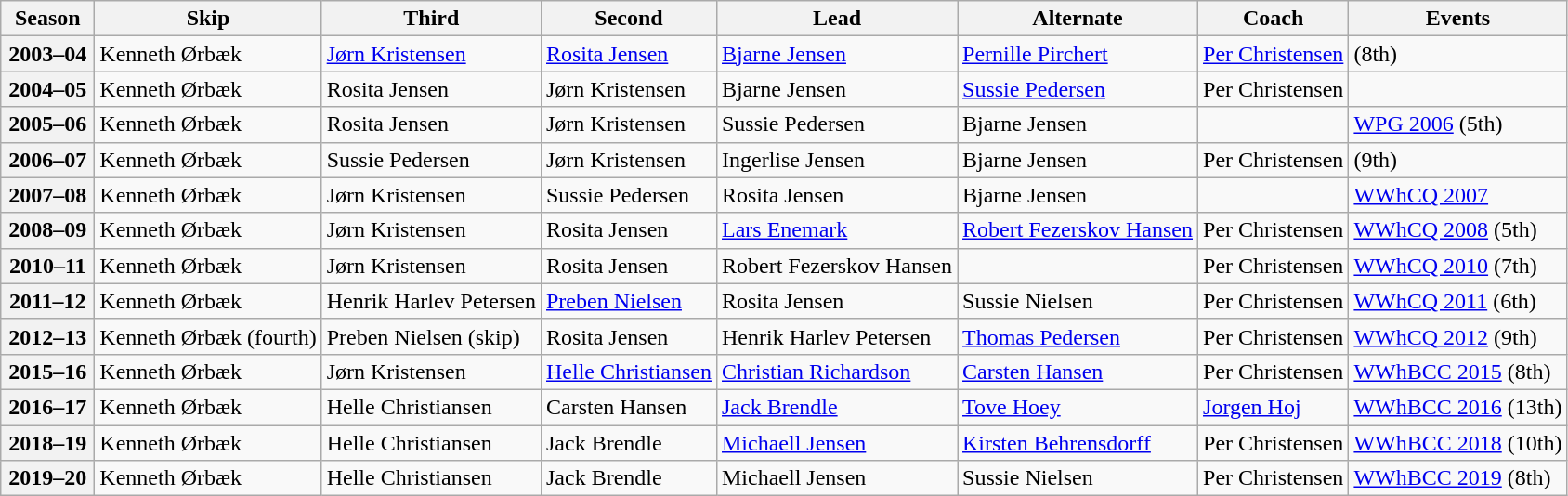<table class="wikitable">
<tr>
<th scope="col" width=60>Season</th>
<th scope="col">Skip</th>
<th scope="col">Third</th>
<th scope="col">Second</th>
<th scope="col">Lead</th>
<th scope="col">Alternate</th>
<th scope="col">Coach</th>
<th scope="col">Events</th>
</tr>
<tr>
<th scope="row">2003–04</th>
<td>Kenneth Ørbæk</td>
<td><a href='#'>Jørn Kristensen</a></td>
<td><a href='#'>Rosita Jensen</a></td>
<td><a href='#'>Bjarne Jensen</a></td>
<td><a href='#'>Pernille Pirchert</a></td>
<td><a href='#'>Per Christensen</a></td>
<td> (8th)</td>
</tr>
<tr>
<th scope="row">2004–05</th>
<td>Kenneth Ørbæk</td>
<td>Rosita Jensen</td>
<td>Jørn Kristensen</td>
<td>Bjarne Jensen</td>
<td><a href='#'>Sussie Pedersen</a></td>
<td>Per Christensen</td>
<td> </td>
</tr>
<tr>
<th scope="row">2005–06</th>
<td>Kenneth Ørbæk</td>
<td>Rosita Jensen</td>
<td>Jørn Kristensen</td>
<td>Sussie Pedersen</td>
<td>Bjarne Jensen</td>
<td></td>
<td><a href='#'>WPG 2006</a> (5th)</td>
</tr>
<tr>
<th scope="row">2006–07</th>
<td>Kenneth Ørbæk</td>
<td>Sussie Pedersen</td>
<td>Jørn Kristensen</td>
<td>Ingerlise Jensen</td>
<td>Bjarne Jensen</td>
<td>Per Christensen</td>
<td> (9th)</td>
</tr>
<tr>
<th scope="row">2007–08</th>
<td>Kenneth Ørbæk</td>
<td>Jørn Kristensen</td>
<td>Sussie Pedersen</td>
<td>Rosita Jensen</td>
<td>Bjarne Jensen</td>
<td></td>
<td><a href='#'>WWhCQ 2007</a> </td>
</tr>
<tr>
<th scope="row">2008–09</th>
<td>Kenneth Ørbæk</td>
<td>Jørn Kristensen</td>
<td>Rosita Jensen</td>
<td><a href='#'>Lars Enemark</a></td>
<td><a href='#'>Robert Fezerskov Hansen</a></td>
<td>Per Christensen</td>
<td><a href='#'>WWhCQ 2008</a> (5th)</td>
</tr>
<tr>
<th scope="row">2010–11</th>
<td>Kenneth Ørbæk</td>
<td>Jørn Kristensen</td>
<td>Rosita Jensen</td>
<td>Robert Fezerskov Hansen</td>
<td></td>
<td>Per Christensen</td>
<td><a href='#'>WWhCQ 2010</a> (7th)</td>
</tr>
<tr>
<th scope="row">2011–12</th>
<td>Kenneth Ørbæk</td>
<td>Henrik Harlev Petersen</td>
<td><a href='#'>Preben Nielsen</a></td>
<td>Rosita Jensen</td>
<td>Sussie Nielsen</td>
<td>Per Christensen</td>
<td><a href='#'>WWhCQ 2011</a> (6th)</td>
</tr>
<tr>
<th scope="row">2012–13</th>
<td>Kenneth Ørbæk (fourth)</td>
<td>Preben Nielsen (skip)</td>
<td>Rosita Jensen</td>
<td>Henrik Harlev Petersen</td>
<td><a href='#'>Thomas Pedersen</a></td>
<td>Per Christensen</td>
<td><a href='#'>WWhCQ 2012</a> (9th)</td>
</tr>
<tr>
<th scope="row">2015–16</th>
<td>Kenneth Ørbæk</td>
<td>Jørn Kristensen</td>
<td><a href='#'>Helle Christiansen</a></td>
<td><a href='#'>Christian Richardson</a></td>
<td><a href='#'>Carsten Hansen</a></td>
<td>Per Christensen</td>
<td><a href='#'>WWhBCC 2015</a> (8th)</td>
</tr>
<tr>
<th scope="row">2016–17</th>
<td>Kenneth Ørbæk</td>
<td>Helle Christiansen</td>
<td>Carsten Hansen</td>
<td><a href='#'>Jack Brendle</a></td>
<td><a href='#'>Tove Hoey</a></td>
<td><a href='#'>Jorgen Hoj</a></td>
<td><a href='#'>WWhBCC 2016</a> (13th)</td>
</tr>
<tr>
<th scope="row">2018–19</th>
<td>Kenneth Ørbæk</td>
<td>Helle Christiansen</td>
<td>Jack Brendle</td>
<td><a href='#'>Michaell Jensen</a></td>
<td><a href='#'>Kirsten Behrensdorff</a></td>
<td>Per Christensen</td>
<td><a href='#'>WWhBCC 2018</a> (10th)</td>
</tr>
<tr>
<th scope="row">2019–20</th>
<td>Kenneth Ørbæk</td>
<td>Helle Christiansen</td>
<td>Jack Brendle</td>
<td>Michaell Jensen</td>
<td>Sussie Nielsen</td>
<td>Per Christensen</td>
<td><a href='#'>WWhBCC 2019</a> (8th)</td>
</tr>
</table>
